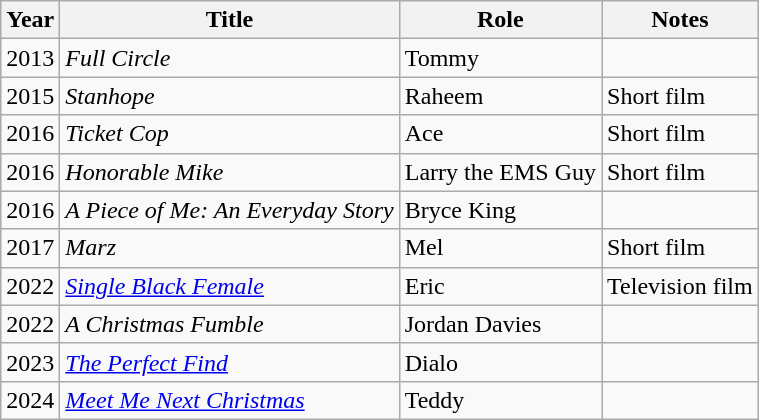<table class="wikitable sortable">
<tr>
<th>Year</th>
<th>Title</th>
<th>Role</th>
<th>Notes</th>
</tr>
<tr>
<td>2013</td>
<td><em>Full Circle</em></td>
<td>Tommy</td>
<td></td>
</tr>
<tr>
<td>2015</td>
<td><em>Stanhope</em></td>
<td>Raheem</td>
<td>Short film</td>
</tr>
<tr>
<td>2016</td>
<td><em>Ticket Cop</em></td>
<td>Ace</td>
<td>Short film</td>
</tr>
<tr>
<td>2016</td>
<td><em>Honorable Mike</em></td>
<td>Larry the EMS Guy</td>
<td>Short film</td>
</tr>
<tr>
<td>2016</td>
<td><em>A Piece of Me: An Everyday Story</em></td>
<td>Bryce King</td>
<td></td>
</tr>
<tr>
<td>2017</td>
<td><em>Marz</em></td>
<td>Mel</td>
<td>Short film</td>
</tr>
<tr>
<td>2022</td>
<td><em><a href='#'>Single Black Female</a></em></td>
<td>Eric</td>
<td>Television film</td>
</tr>
<tr>
<td>2022</td>
<td><em>A Christmas Fumble</em></td>
<td>Jordan Davies</td>
<td></td>
</tr>
<tr>
<td>2023</td>
<td><em><a href='#'>The Perfect Find</a></em></td>
<td>Dialo</td>
<td></td>
</tr>
<tr>
<td>2024</td>
<td><em><a href='#'>Meet Me Next Christmas</a></em></td>
<td>Teddy</td>
<td></td>
</tr>
</table>
